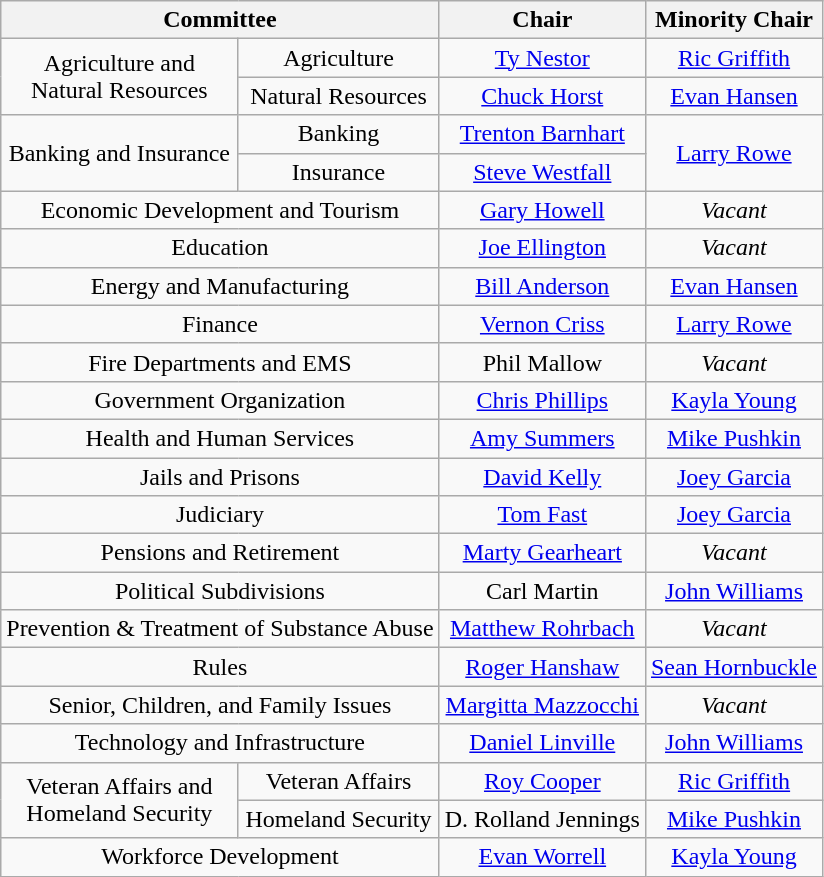<table class="wikitable" style="text-align:center;">
<tr>
<th colspan="2">Committee</th>
<th>Chair</th>
<th>Minority Chair</th>
</tr>
<tr>
<td rowspan="2">Agriculture and <br>Natural Resources</td>
<td>Agriculture</td>
<td><a href='#'>Ty Nestor</a></td>
<td><a href='#'>Ric Griffith</a></td>
</tr>
<tr>
<td>Natural Resources</td>
<td><a href='#'>Chuck Horst</a></td>
<td><a href='#'>Evan Hansen</a></td>
</tr>
<tr>
<td rowspan="2">Banking and Insurance</td>
<td>Banking</td>
<td><a href='#'>Trenton Barnhart</a></td>
<td rowspan="2"><a href='#'>Larry Rowe</a></td>
</tr>
<tr>
<td>Insurance</td>
<td><a href='#'>Steve Westfall</a></td>
</tr>
<tr>
<td colspan="2">Economic Development and Tourism</td>
<td><a href='#'>Gary Howell</a></td>
<td><em>Vacant</em></td>
</tr>
<tr>
<td colspan="2">Education</td>
<td><a href='#'>Joe Ellington</a></td>
<td><em>Vacant</em></td>
</tr>
<tr>
<td colspan="2">Energy and Manufacturing</td>
<td><a href='#'>Bill Anderson</a></td>
<td><a href='#'>Evan Hansen</a></td>
</tr>
<tr>
<td colspan="2">Finance</td>
<td><a href='#'>Vernon Criss</a></td>
<td><a href='#'>Larry Rowe</a></td>
</tr>
<tr>
<td colspan="2">Fire Departments and EMS</td>
<td>Phil Mallow</td>
<td><em>Vacant</em></td>
</tr>
<tr>
<td colspan="2">Government Organization</td>
<td><a href='#'>Chris Phillips</a></td>
<td><a href='#'>Kayla Young</a></td>
</tr>
<tr>
<td colspan="2">Health and Human Services</td>
<td><a href='#'>Amy Summers</a></td>
<td><a href='#'>Mike Pushkin</a></td>
</tr>
<tr>
<td colspan="2">Jails and Prisons</td>
<td><a href='#'>David Kelly</a></td>
<td><a href='#'>Joey Garcia</a></td>
</tr>
<tr>
<td colspan="2">Judiciary</td>
<td><a href='#'>Tom Fast</a></td>
<td><a href='#'>Joey Garcia</a></td>
</tr>
<tr>
<td colspan="2">Pensions and Retirement</td>
<td><a href='#'>Marty Gearheart</a></td>
<td><em>Vacant</em></td>
</tr>
<tr>
<td colspan="2">Political Subdivisions</td>
<td>Carl Martin</td>
<td><a href='#'>John Williams</a></td>
</tr>
<tr>
<td colspan="2">Prevention & Treatment of Substance Abuse</td>
<td><a href='#'>Matthew Rohrbach</a></td>
<td><em>Vacant</em></td>
</tr>
<tr>
<td colspan="2">Rules</td>
<td><a href='#'>Roger Hanshaw</a></td>
<td><a href='#'>Sean Hornbuckle</a></td>
</tr>
<tr>
<td colspan="2">Senior, Children, and Family Issues</td>
<td><a href='#'>Margitta Mazzocchi</a></td>
<td><em>Vacant</em></td>
</tr>
<tr>
<td colspan="2">Technology and Infrastructure</td>
<td><a href='#'>Daniel Linville</a></td>
<td><a href='#'>John Williams</a></td>
</tr>
<tr>
<td rowspan="2">Veteran Affairs and <br>Homeland Security</td>
<td>Veteran Affairs</td>
<td><a href='#'>Roy Cooper</a></td>
<td><a href='#'>Ric Griffith</a></td>
</tr>
<tr>
<td>Homeland Security</td>
<td>D. Rolland Jennings</td>
<td><a href='#'>Mike Pushkin</a></td>
</tr>
<tr>
<td colspan="2">Workforce Development</td>
<td><a href='#'>Evan Worrell</a></td>
<td><a href='#'>Kayla Young</a></td>
</tr>
</table>
